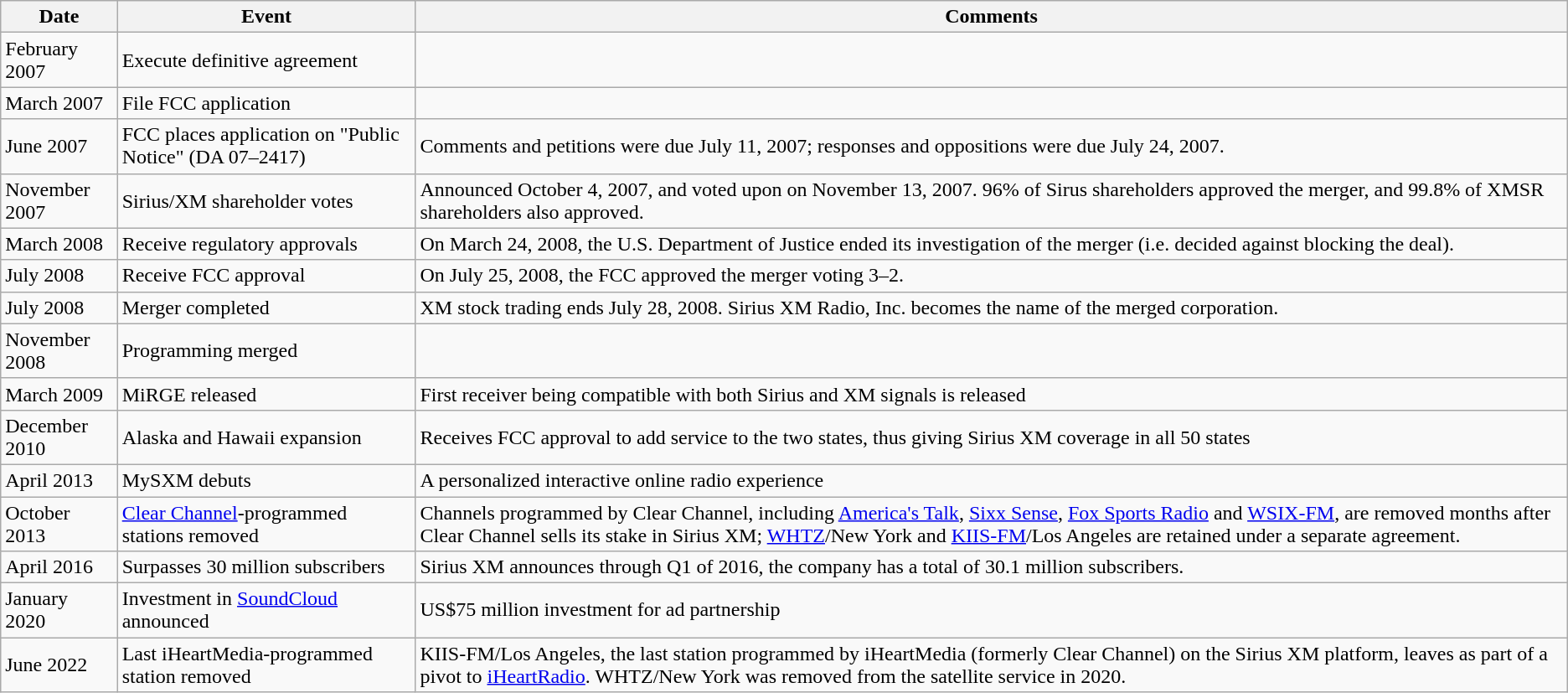<table class="wikitable">
<tr>
<th>Date</th>
<th>Event</th>
<th>Comments</th>
</tr>
<tr>
<td>February 2007</td>
<td>Execute definitive agreement</td>
<td></td>
</tr>
<tr>
<td>March 2007</td>
<td>File FCC application</td>
<td></td>
</tr>
<tr>
<td>June 2007</td>
<td>FCC places application on "Public Notice" (DA 07–2417)</td>
<td>Comments and petitions were due July 11, 2007; responses and oppositions were due July 24, 2007.</td>
</tr>
<tr>
<td>November 2007</td>
<td>Sirius/XM shareholder votes</td>
<td>Announced October 4, 2007, and voted upon on November 13, 2007. 96% of Sirus shareholders approved the merger, and 99.8% of XMSR shareholders also approved.</td>
</tr>
<tr>
<td>March 2008</td>
<td>Receive regulatory approvals</td>
<td>On March 24, 2008, the U.S. Department of Justice ended its investigation of the merger (i.e. decided against blocking the deal).</td>
</tr>
<tr>
<td>July 2008</td>
<td>Receive FCC approval</td>
<td>On July 25, 2008, the FCC approved the merger voting 3–2.</td>
</tr>
<tr>
<td>July 2008</td>
<td>Merger completed</td>
<td>XM stock trading ends July 28, 2008. Sirius XM Radio, Inc. becomes the name of the merged corporation.</td>
</tr>
<tr>
<td>November 2008</td>
<td>Programming merged</td>
<td></td>
</tr>
<tr>
<td>March 2009</td>
<td>MiRGE released</td>
<td>First receiver being compatible with both Sirius and XM signals is released</td>
</tr>
<tr>
<td>December 2010</td>
<td>Alaska and Hawaii expansion</td>
<td>Receives FCC approval to add service to the two states, thus giving Sirius XM coverage in all 50 states</td>
</tr>
<tr>
<td>April 2013</td>
<td>MySXM debuts</td>
<td>A personalized interactive online radio experience</td>
</tr>
<tr>
<td>October 2013</td>
<td><a href='#'>Clear Channel</a>-programmed stations removed</td>
<td>Channels programmed by Clear Channel, including <a href='#'>America's Talk</a>, <a href='#'>Sixx Sense</a>, <a href='#'>Fox Sports Radio</a> and <a href='#'>WSIX-FM</a>, are removed months after Clear Channel sells its stake in Sirius XM; <a href='#'>WHTZ</a>/New York and <a href='#'>KIIS-FM</a>/Los Angeles are retained under a separate agreement.</td>
</tr>
<tr>
<td>April 2016</td>
<td>Surpasses 30 million subscribers</td>
<td>Sirius XM announces through Q1 of 2016, the company has a total of 30.1 million subscribers.</td>
</tr>
<tr>
<td>January 2020</td>
<td>Investment in <a href='#'>SoundCloud</a> announced</td>
<td>US$75 million investment for ad partnership </td>
</tr>
<tr>
<td>June 2022</td>
<td>Last iHeartMedia-programmed station removed</td>
<td>KIIS-FM/Los Angeles, the last station programmed by iHeartMedia (formerly Clear Channel) on the Sirius XM platform, leaves as part of a pivot to <a href='#'>iHeartRadio</a>. WHTZ/New York was removed from the satellite service in 2020.</td>
</tr>
</table>
